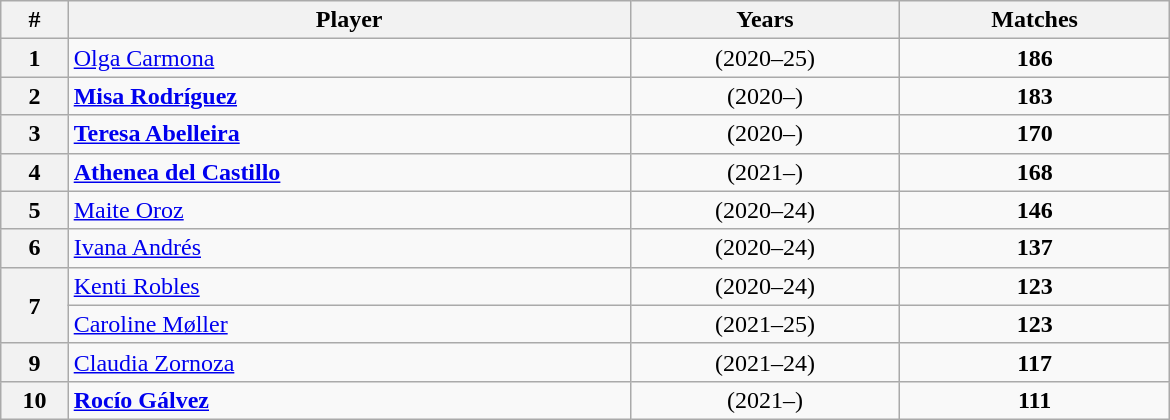<table class="wikitable sortable" style="text-align: center;">
<tr>
<th width=3%>#</th>
<th width=25%>Player</th>
<th width=12%>Years</th>
<th width=12%>Matches</th>
</tr>
<tr>
<th>1</th>
<td style="text-align:left;"> <a href='#'>Olga Carmona</a></td>
<td>(2020–25)</td>
<td><strong>186</strong></td>
</tr>
<tr>
<th>2</th>
<td style="text-align:left;"> <strong><a href='#'>Misa Rodríguez</a></strong></td>
<td>(2020–)</td>
<td><strong>183</strong></td>
</tr>
<tr>
<th>3</th>
<td style="text-align:left;"> <strong><a href='#'>Teresa Abelleira</a></strong></td>
<td>(2020–)</td>
<td><strong>170</strong></td>
</tr>
<tr>
<th>4</th>
<td style="text-align:left;"> <strong><a href='#'>Athenea del Castillo</a></strong></td>
<td>(2021–)</td>
<td><strong>168</strong></td>
</tr>
<tr>
<th>5</th>
<td style="text-align:left;"> <a href='#'>Maite Oroz</a></td>
<td>(2020–24)</td>
<td><strong>146</strong></td>
</tr>
<tr>
<th>6</th>
<td style="text-align:left;"> <a href='#'>Ivana Andrés</a></td>
<td>(2020–24)</td>
<td><strong>137</strong></td>
</tr>
<tr>
<th rowspan=2>7</th>
<td style="text-align:left;"> <a href='#'>Kenti Robles</a></td>
<td>(2020–24)</td>
<td><strong>123</strong></td>
</tr>
<tr>
<td style="text-align:left;"> <a href='#'>Caroline Møller</a></td>
<td>(2021–25)</td>
<td><strong>123</strong></td>
</tr>
<tr>
<th>9</th>
<td style="text-align:left;"> <a href='#'>Claudia Zornoza</a></td>
<td>(2021–24)</td>
<td><strong>117</strong></td>
</tr>
<tr>
<th>10</th>
<td style="text-align:left;"> <strong><a href='#'>Rocío Gálvez</a></strong></td>
<td>(2021–)</td>
<td><strong>111</strong></td>
</tr>
</table>
